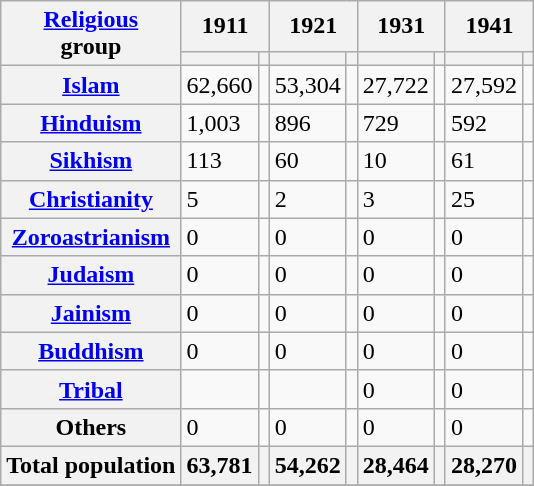<table class="wikitable sortable">
<tr>
<th rowspan="2"><a href='#'>Religious</a><br>group</th>
<th colspan="2">1911</th>
<th colspan="2">1921</th>
<th colspan="2">1931</th>
<th colspan="2">1941</th>
</tr>
<tr>
<th><a href='#'></a></th>
<th></th>
<th></th>
<th></th>
<th></th>
<th></th>
<th></th>
<th></th>
</tr>
<tr>
<th><a href='#'>Islam</a> </th>
<td>62,660</td>
<td></td>
<td>53,304</td>
<td></td>
<td>27,722</td>
<td></td>
<td>27,592</td>
<td></td>
</tr>
<tr>
<th><a href='#'>Hinduism</a> </th>
<td>1,003</td>
<td></td>
<td>896</td>
<td></td>
<td>729</td>
<td></td>
<td>592</td>
<td></td>
</tr>
<tr>
<th><a href='#'>Sikhism</a> </th>
<td>113</td>
<td></td>
<td>60</td>
<td></td>
<td>10</td>
<td></td>
<td>61</td>
<td></td>
</tr>
<tr>
<th><a href='#'>Christianity</a> </th>
<td>5</td>
<td></td>
<td>2</td>
<td></td>
<td>3</td>
<td></td>
<td>25</td>
<td></td>
</tr>
<tr>
<th><a href='#'>Zoroastrianism</a> </th>
<td>0</td>
<td></td>
<td>0</td>
<td></td>
<td>0</td>
<td></td>
<td>0</td>
<td></td>
</tr>
<tr>
<th><a href='#'>Judaism</a> </th>
<td>0</td>
<td></td>
<td>0</td>
<td></td>
<td>0</td>
<td></td>
<td>0</td>
<td></td>
</tr>
<tr>
<th><a href='#'>Jainism</a> </th>
<td>0</td>
<td></td>
<td>0</td>
<td></td>
<td>0</td>
<td></td>
<td>0</td>
<td></td>
</tr>
<tr>
<th><a href='#'>Buddhism</a> </th>
<td>0</td>
<td></td>
<td>0</td>
<td></td>
<td>0</td>
<td></td>
<td>0</td>
<td></td>
</tr>
<tr>
<th><a href='#'>Tribal</a></th>
<td></td>
<td></td>
<td></td>
<td></td>
<td>0</td>
<td></td>
<td>0</td>
<td></td>
</tr>
<tr>
<th>Others</th>
<td>0</td>
<td></td>
<td>0</td>
<td></td>
<td>0</td>
<td></td>
<td>0</td>
<td></td>
</tr>
<tr>
<th>Total population</th>
<th>63,781</th>
<th></th>
<th>54,262</th>
<th></th>
<th>28,464</th>
<th></th>
<th>28,270</th>
<th></th>
</tr>
<tr class="sortbottom">
</tr>
</table>
